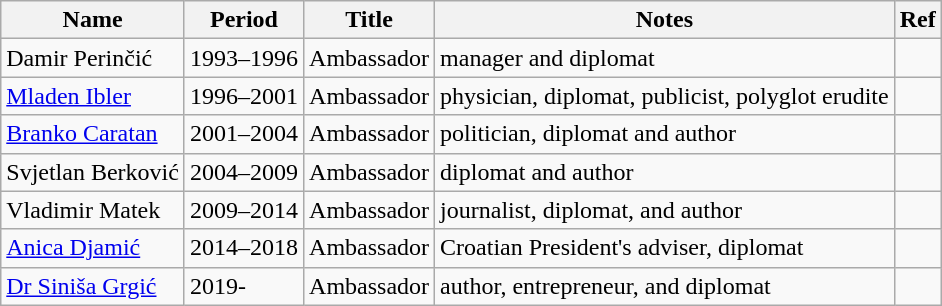<table class="wikitable">
<tr>
<th>Name</th>
<th>Period</th>
<th>Title</th>
<th>Notes</th>
<th>Ref</th>
</tr>
<tr>
<td>Damir Perinčić</td>
<td>1993–1996</td>
<td>Ambassador</td>
<td>manager and diplomat</td>
<td></td>
</tr>
<tr>
<td><a href='#'>Mladen Ibler</a></td>
<td>1996–2001</td>
<td>Ambassador</td>
<td>physician, diplomat, publicist, polyglot erudite</td>
<td></td>
</tr>
<tr>
<td><a href='#'>Branko Caratan</a></td>
<td>2001–2004</td>
<td>Ambassador</td>
<td>politician, diplomat and author</td>
<td></td>
</tr>
<tr>
<td>Svjetlan Berković</td>
<td>2004–2009</td>
<td>Ambassador</td>
<td>diplomat and author</td>
<td></td>
</tr>
<tr>
<td>Vladimir Matek</td>
<td>2009–2014</td>
<td>Ambassador</td>
<td>journalist, diplomat, and author</td>
<td></td>
</tr>
<tr>
<td><a href='#'>Anica Djamić</a></td>
<td>2014–2018</td>
<td>Ambassador</td>
<td>Croatian President's adviser, diplomat</td>
<td></td>
</tr>
<tr>
<td><a href='#'>Dr Siniša Grgić</a></td>
<td>2019-</td>
<td>Ambassador</td>
<td>author, entrepreneur, and diplomat</td>
<td><br></td>
</tr>
</table>
